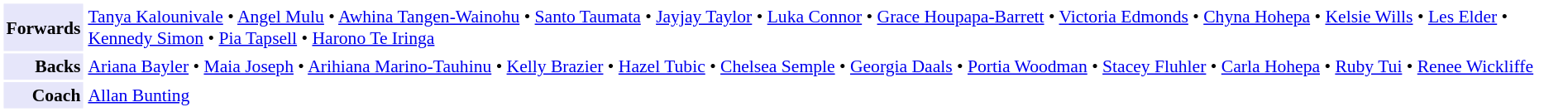<table cellpadding="2" style="border: 1px solid white; font-size:90%;">
<tr>
<td style="text-align:right;" bgcolor="lavender"><strong>Forwards</strong></td>
<td style="text-align:left;"><a href='#'>Tanya Kalounivale</a> • <a href='#'>Angel Mulu</a> • <a href='#'>Awhina Tangen-Wainohu</a> • <a href='#'>Santo Taumata</a> • <a href='#'>Jayjay Taylor</a> • <a href='#'>Luka Connor</a> • <a href='#'>Grace Houpapa-Barrett</a> • <a href='#'>Victoria Edmonds</a> • <a href='#'>Chyna Hohepa</a> • <a href='#'>Kelsie Wills</a> • <a href='#'>Les Elder</a> • <a href='#'>Kennedy Simon</a> • <a href='#'>Pia Tapsell</a> • <a href='#'>Harono Te Iringa</a></td>
</tr>
<tr>
<td style="text-align:right;" bgcolor="lavender"><strong>Backs</strong></td>
<td style="text-align:left;"><a href='#'>Ariana Bayler</a> • <a href='#'>Maia Joseph</a> • <a href='#'>Arihiana Marino-Tauhinu</a> • <a href='#'>Kelly Brazier</a> • <a href='#'>Hazel Tubic</a> • <a href='#'>Chelsea Semple</a> • <a href='#'>Georgia Daals</a> • <a href='#'>Portia Woodman</a> • <a href='#'>Stacey Fluhler</a> • <a href='#'>Carla Hohepa</a> • <a href='#'>Ruby Tui</a> • <a href='#'>Renee Wickliffe</a></td>
</tr>
<tr>
<td style="text-align:right;" bgcolor="lavender"><strong>Coach</strong></td>
<td style="text-align:left;"><a href='#'>Allan Bunting</a></td>
</tr>
</table>
